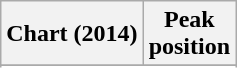<table class="wikitable plainrowheaders">
<tr>
<th>Chart (2014)</th>
<th>Peak<br>position</th>
</tr>
<tr>
</tr>
<tr>
</tr>
<tr>
</tr>
<tr>
</tr>
</table>
